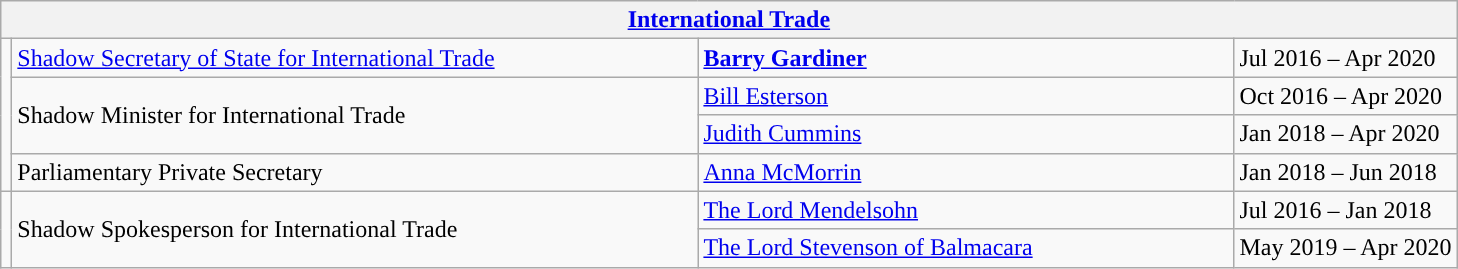<table class="wikitable">
<tr>
<th colspan="4"><a href='#'>International Trade</a></th>
</tr>
<tr>
<td rowspan="4" style="background: "></td>
<td style="width: 450px;"><a href='#'>Shadow Secretary of State for International Trade</a></td>
<td style="width: 350px;"><strong><a href='#'>Barry Gardiner</a></strong></td>
<td>Jul 2016 – Apr 2020</td>
</tr>
<tr>
<td rowspan="2">Shadow Minister for International Trade</td>
<td><a href='#'>Bill Esterson</a></td>
<td>Oct 2016 – Apr 2020</td>
</tr>
<tr>
<td><a href='#'>Judith Cummins</a></td>
<td>Jan 2018 – Apr 2020</td>
</tr>
<tr>
<td>Parliamentary Private Secretary</td>
<td><a href='#'>Anna McMorrin</a></td>
<td>Jan 2018 – Jun 2018</td>
</tr>
<tr>
<td rowspan="2" style="background: "></td>
<td rowspan="2">Shadow Spokesperson for International Trade</td>
<td><a href='#'>The Lord Mendelsohn</a></td>
<td>Jul 2016 – Jan 2018</td>
</tr>
<tr>
<td><a href='#'>The Lord Stevenson of Balmacara</a></td>
<td>May 2019 – Apr 2020</td>
</tr>
</table>
